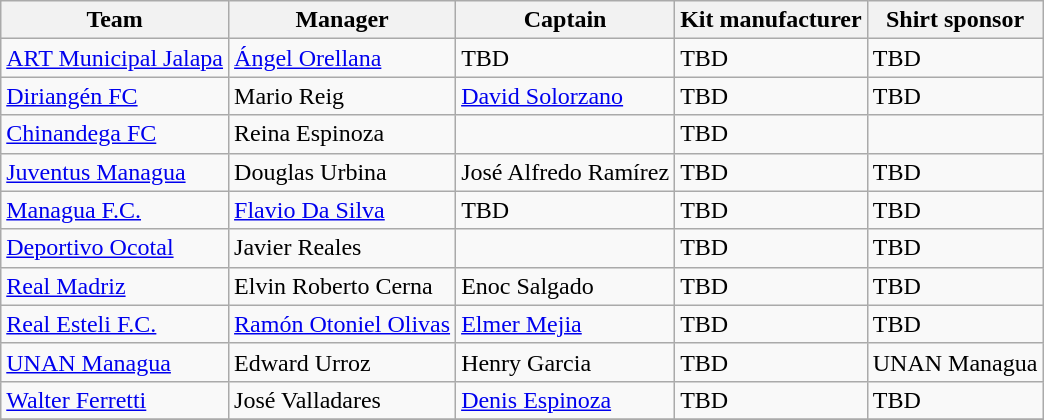<table class="wikitable sortable">
<tr>
<th>Team</th>
<th>Manager</th>
<th>Captain</th>
<th>Kit manufacturer</th>
<th>Shirt sponsor</th>
</tr>
<tr>
<td><a href='#'>ART Municipal Jalapa</a></td>
<td> <a href='#'>Ángel Orellana</a></td>
<td>TBD</td>
<td>TBD</td>
<td>TBD</td>
</tr>
<tr>
<td><a href='#'>Diriangén FC</a></td>
<td> Mario Reig</td>
<td> <a href='#'>David Solorzano</a></td>
<td>TBD</td>
<td>TBD</td>
</tr>
<tr>
<td><a href='#'>Chinandega FC</a></td>
<td> Reina Espinoza</td>
<td></td>
<td>TBD</td>
<td></td>
</tr>
<tr>
<td><a href='#'>Juventus Managua</a></td>
<td> Douglas Urbina</td>
<td> José Alfredo Ramírez</td>
<td>TBD</td>
<td>TBD</td>
</tr>
<tr>
<td><a href='#'>Managua F.C.</a></td>
<td> <a href='#'>Flavio Da Silva</a></td>
<td>TBD</td>
<td>TBD</td>
<td>TBD</td>
</tr>
<tr>
<td><a href='#'>Deportivo Ocotal</a></td>
<td> Javier Reales</td>
<td></td>
<td>TBD</td>
<td>TBD</td>
</tr>
<tr>
<td><a href='#'>Real Madriz</a></td>
<td> Elvin Roberto Cerna</td>
<td> Enoc Salgado</td>
<td>TBD</td>
<td>TBD</td>
</tr>
<tr>
<td><a href='#'>Real Esteli F.C.</a></td>
<td> <a href='#'>Ramón Otoniel Olivas</a></td>
<td>  <a href='#'>Elmer Mejia</a></td>
<td>TBD</td>
<td>TBD</td>
</tr>
<tr>
<td><a href='#'>UNAN Managua</a></td>
<td> Edward Urroz</td>
<td> Henry Garcia</td>
<td>TBD</td>
<td>UNAN Managua</td>
</tr>
<tr>
<td><a href='#'>Walter Ferretti</a></td>
<td> José Valladares</td>
<td> <a href='#'>Denis Espinoza</a></td>
<td>TBD</td>
<td>TBD</td>
</tr>
<tr>
</tr>
</table>
